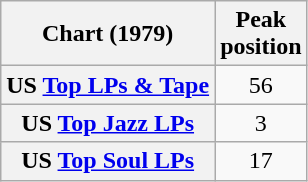<table class="wikitable plainrowheaders sortable">
<tr>
<th scope="col">Chart (1979)</th>
<th scope="col">Peak<br>position</th>
</tr>
<tr>
<th scope="row">US <a href='#'>Top LPs & Tape</a></th>
<td align="center">56</td>
</tr>
<tr>
<th scope="row">US <a href='#'>Top Jazz LPs</a></th>
<td align="center">3</td>
</tr>
<tr>
<th scope="row">US <a href='#'>Top Soul LPs</a></th>
<td align="center">17</td>
</tr>
</table>
